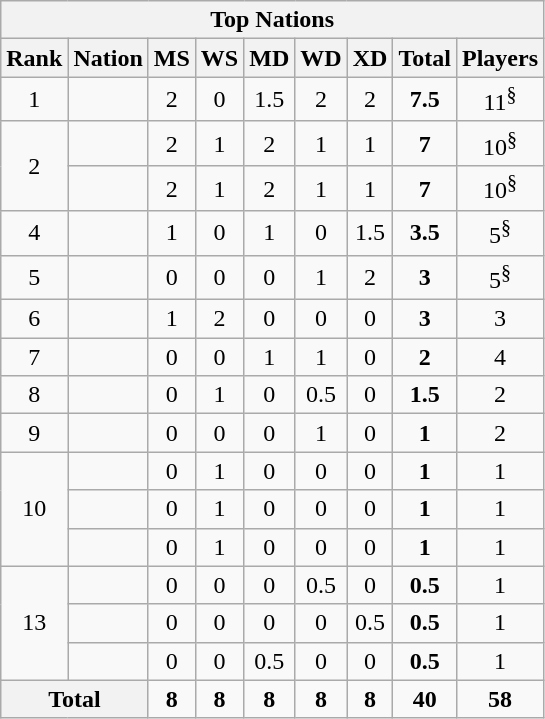<table class="wikitable" style="text-align:center">
<tr>
<th colspan=10>Top Nations</th>
</tr>
<tr>
<th>Rank</th>
<th>Nation</th>
<th>MS</th>
<th>WS</th>
<th>MD</th>
<th>WD</th>
<th>XD</th>
<th>Total</th>
<th>Players</th>
</tr>
<tr>
<td>1</td>
<td align=left></td>
<td>2</td>
<td>0</td>
<td>1.5</td>
<td>2</td>
<td>2</td>
<td><strong>7.5</strong></td>
<td>11<sup>§</sup></td>
</tr>
<tr align=center>
<td rowspan=2>2</td>
<td align=left></td>
<td>2</td>
<td>1</td>
<td>2</td>
<td>1</td>
<td>1</td>
<td><strong>7</strong></td>
<td>10<sup>§</sup></td>
</tr>
<tr align=center>
<td align=left></td>
<td>2</td>
<td>1</td>
<td>2</td>
<td>1</td>
<td>1</td>
<td><strong>7</strong></td>
<td>10<sup>§</sup></td>
</tr>
<tr align=center>
<td>4</td>
<td align=left></td>
<td>1</td>
<td>0</td>
<td>1</td>
<td>0</td>
<td>1.5</td>
<td><strong>3.5</strong></td>
<td>5<sup>§</sup></td>
</tr>
<tr align=center>
<td>5</td>
<td align=left></td>
<td>0</td>
<td>0</td>
<td>0</td>
<td>1</td>
<td>2</td>
<td><strong>3</strong></td>
<td>5<sup>§</sup></td>
</tr>
<tr align=center>
<td>6</td>
<td align=left></td>
<td>1</td>
<td>2</td>
<td>0</td>
<td>0</td>
<td>0</td>
<td><strong>3</strong></td>
<td>3</td>
</tr>
<tr align=center>
<td>7</td>
<td align=left></td>
<td>0</td>
<td>0</td>
<td>1</td>
<td>1</td>
<td>0</td>
<td><strong>2</strong></td>
<td>4</td>
</tr>
<tr align=center>
<td>8</td>
<td align=left></td>
<td>0</td>
<td>1</td>
<td>0</td>
<td>0.5</td>
<td>0</td>
<td><strong>1.5</strong></td>
<td>2</td>
</tr>
<tr align=center>
<td>9</td>
<td align=left></td>
<td>0</td>
<td>0</td>
<td>0</td>
<td>1</td>
<td>0</td>
<td><strong>1</strong></td>
<td>2</td>
</tr>
<tr align=center>
<td rowspan=3>10</td>
<td align=left></td>
<td>0</td>
<td>1</td>
<td>0</td>
<td>0</td>
<td>0</td>
<td><strong>1</strong></td>
<td>1</td>
</tr>
<tr align=center>
<td align=left></td>
<td>0</td>
<td>1</td>
<td>0</td>
<td>0</td>
<td>0</td>
<td><strong>1</strong></td>
<td>1</td>
</tr>
<tr align=center>
<td align=left></td>
<td>0</td>
<td>1</td>
<td>0</td>
<td>0</td>
<td>0</td>
<td><strong>1</strong></td>
<td>1</td>
</tr>
<tr align=center>
<td rowspan=3>13</td>
<td align=left></td>
<td>0</td>
<td>0</td>
<td>0</td>
<td>0.5</td>
<td>0</td>
<td><strong>0.5</strong></td>
<td>1</td>
</tr>
<tr align=center>
<td align=left></td>
<td>0</td>
<td>0</td>
<td>0</td>
<td>0</td>
<td>0.5</td>
<td><strong>0.5</strong></td>
<td>1</td>
</tr>
<tr align=center>
<td align=left></td>
<td>0</td>
<td>0</td>
<td>0.5</td>
<td>0</td>
<td>0</td>
<td><strong>0.5</strong></td>
<td>1</td>
</tr>
<tr>
<th colspan=2>Total</th>
<td><strong>8</strong></td>
<td><strong>8</strong></td>
<td><strong>8</strong></td>
<td><strong>8</strong></td>
<td><strong>8</strong></td>
<td><strong>40</strong></td>
<td><strong>58</strong></td>
</tr>
</table>
